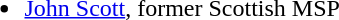<table style="width:100%;">
<tr>
<td style="vertical-align:top; width:25%;"><br><ul><li> <a href='#'>John Scott</a>, former Scottish MSP</li></ul></td>
</tr>
</table>
